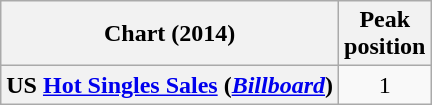<table class="wikitable plainrowheaders" style="text-align:center">
<tr>
<th>Chart (2014)</th>
<th>Peak<br>position</th>
</tr>
<tr>
<th scope="row">US <a href='#'>Hot Singles Sales</a> (<em><a href='#'>Billboard</a></em>)</th>
<td>1</td>
</tr>
</table>
